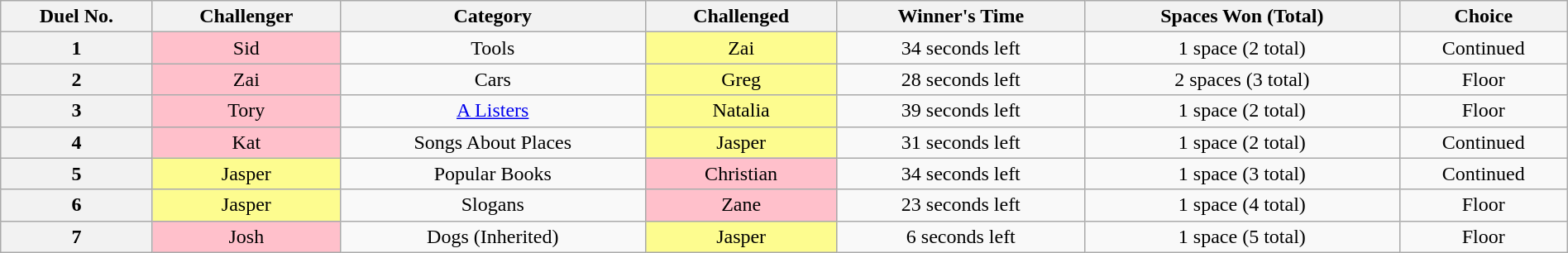<table class="wikitable sortable mw-collapsible mw-collapsed" style="text-align:center; width:100%">
<tr>
<th scope="col">Duel No.</th>
<th scope="col">Challenger</th>
<th scope="col">Category</th>
<th scope="col">Challenged</th>
<th scope="col">Winner's Time</th>
<th scope="col">Spaces Won (Total)</th>
<th scope="col">Choice</th>
</tr>
<tr>
<th>1</th>
<td style="background:pink;">Sid</td>
<td>Tools</td>
<td style="background:#fdfc8f;">Zai</td>
<td>34 seconds left</td>
<td>1 space (2 total)</td>
<td>Continued</td>
</tr>
<tr>
<th>2</th>
<td style="background:pink;">Zai</td>
<td>Cars</td>
<td style="background:#fdfc8f;">Greg</td>
<td>28 seconds left</td>
<td>2 spaces (3 total)</td>
<td>Floor</td>
</tr>
<tr>
<th>3</th>
<td style="background:pink;">Tory</td>
<td><a href='#'>A Listers</a></td>
<td style="background:#fdfc8f;">Natalia</td>
<td>39 seconds left</td>
<td>1 space (2 total)</td>
<td>Floor</td>
</tr>
<tr>
<th>4</th>
<td style="background:pink;">Kat</td>
<td>Songs About Places</td>
<td style="background:#fdfc8f;">Jasper</td>
<td>31 seconds left</td>
<td>1 space (2 total)</td>
<td>Continued</td>
</tr>
<tr>
<th>5</th>
<td style="background:#fdfc8f;">Jasper</td>
<td>Popular Books</td>
<td style="background:pink;">Christian</td>
<td>34 seconds left</td>
<td>1 space (3 total)</td>
<td>Continued</td>
</tr>
<tr>
<th>6</th>
<td style="background:#fdfc8f;">Jasper</td>
<td>Slogans</td>
<td style="background:pink;">Zane</td>
<td>23 seconds left</td>
<td>1 space (4 total)</td>
<td>Floor</td>
</tr>
<tr>
<th>7</th>
<td style="background:pink;">Josh</td>
<td>Dogs (Inherited)</td>
<td style="background:#fdfc8f;">Jasper</td>
<td>6 seconds left</td>
<td>1 space (5 total)</td>
<td>Floor</td>
</tr>
</table>
